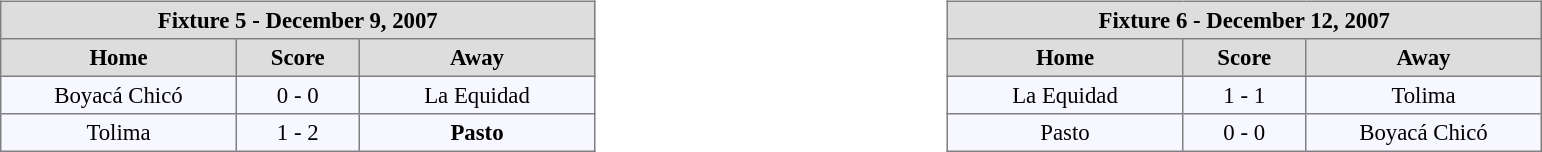<table width=100%>
<tr>
<td valign=top width=50% align=left><br><table align=center bgcolor="#f7f8ff" cellpadding="3" cellspacing="0" border="1" style="font-size: 95%; border: gray solid 1px; border-collapse: collapse;">
<tr align=center bgcolor=#DDDDDD style="color:black;">
<th colspan=3 align=center>Fixture 5 - December 9, 2007</th>
</tr>
<tr align=center bgcolor=#DDDDDD style="color:black;">
<th width="150">Home</th>
<th width="75">Score</th>
<th width="150">Away</th>
</tr>
<tr align=center>
<td>Boyacá Chicó</td>
<td>0 - 0</td>
<td>La Equidad</td>
</tr>
<tr align=center>
<td>Tolima</td>
<td>1 - 2</td>
<td><strong>Pasto</strong></td>
</tr>
</table>
</td>
<td valign=top width=50% align=left><br><table align=center bgcolor="#f7f8ff" cellpadding="3" cellspacing="0" border="1" style="font-size: 95%; border: gray solid 1px; border-collapse: collapse;">
<tr align=center bgcolor=#DDDDDD style="color:black;">
<th colspan=3 align=center>Fixture 6 - December 12, 2007</th>
</tr>
<tr align=center bgcolor=#DDDDDD style="color:black;">
<th width="150">Home</th>
<th width="75">Score</th>
<th width="150">Away</th>
</tr>
<tr align=center>
<td>La Equidad</td>
<td>1 - 1</td>
<td>Tolima</td>
</tr>
<tr align=center>
<td>Pasto</td>
<td>0 - 0</td>
<td>Boyacá Chicó</td>
</tr>
</table>
</td>
</tr>
</table>
